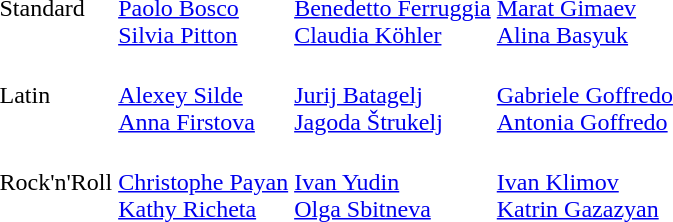<table>
<tr>
<td>Standard<br></td>
<td><br><a href='#'>Paolo Bosco</a><br><a href='#'>Silvia Pitton</a></td>
<td><br><a href='#'>Benedetto Ferruggia</a><br><a href='#'>Claudia Köhler</a></td>
<td><br><a href='#'>Marat Gimaev</a><br><a href='#'>Alina Basyuk</a></td>
</tr>
<tr>
<td>Latin<br></td>
<td><br><a href='#'>Alexey Silde</a><br><a href='#'>Anna Firstova</a></td>
<td><br><a href='#'>Jurij Batagelj</a><br><a href='#'>Jagoda Štrukelj</a></td>
<td><br><a href='#'>Gabriele Goffredo</a><br><a href='#'>Antonia Goffredo</a></td>
</tr>
<tr>
<td>Rock'n'Roll<br></td>
<td><br><a href='#'>Christophe Payan</a><br><a href='#'>Kathy Richeta</a></td>
<td><br><a href='#'>Ivan Yudin</a><br><a href='#'>Olga Sbitneva</a></td>
<td><br><a href='#'>Ivan Klimov</a><br><a href='#'>Katrin Gazazyan</a></td>
</tr>
</table>
